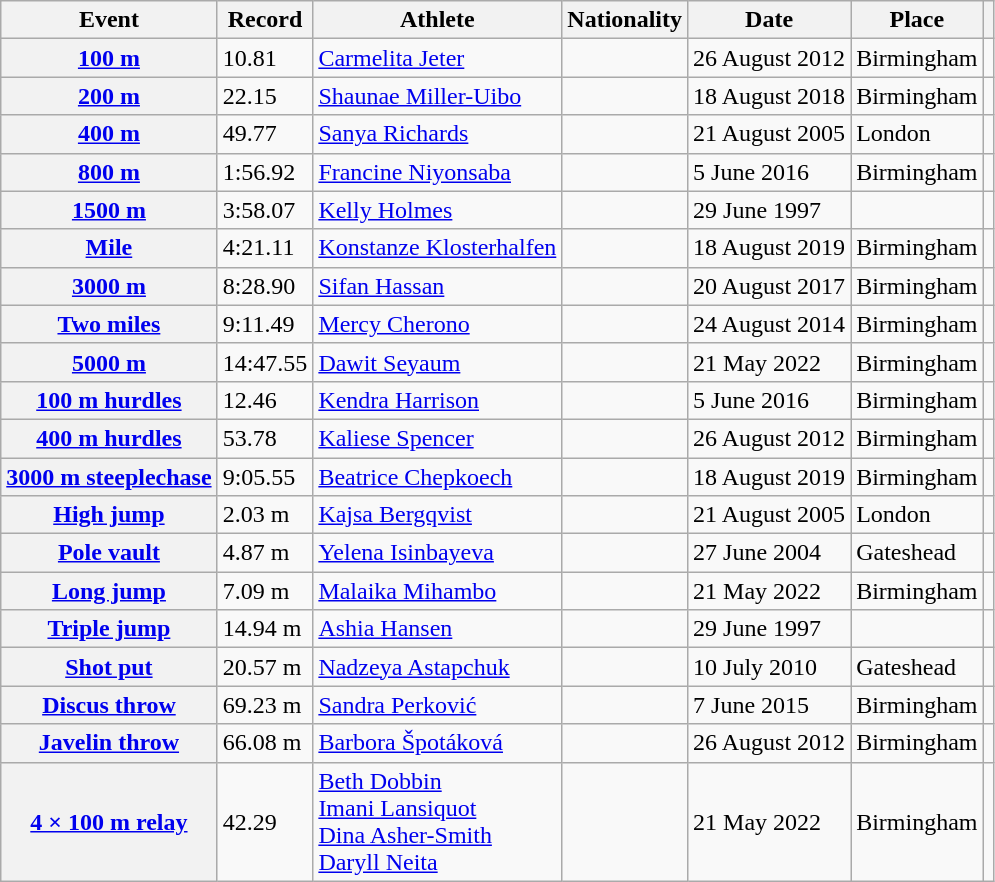<table class="wikitable plainrowheaders sticky-header">
<tr>
<th scope="col">Event</th>
<th scope="col">Record</th>
<th scope="col">Athlete</th>
<th scope="col">Nationality</th>
<th scope="col">Date</th>
<th scope="col">Place</th>
<th scope="col"></th>
</tr>
<tr>
<th scope="row"><a href='#'>100 m</a></th>
<td>10.81 </td>
<td><a href='#'>Carmelita Jeter</a></td>
<td></td>
<td>26 August 2012</td>
<td>Birmingham</td>
<td></td>
</tr>
<tr>
<th scope="row"><a href='#'>200 m</a></th>
<td>22.15 </td>
<td><a href='#'>Shaunae Miller-Uibo</a></td>
<td></td>
<td>18 August 2018</td>
<td>Birmingham</td>
<td></td>
</tr>
<tr>
<th scope="row"><a href='#'>400 m</a></th>
<td>49.77</td>
<td><a href='#'>Sanya Richards</a></td>
<td></td>
<td>21 August 2005</td>
<td>London</td>
<td></td>
</tr>
<tr>
<th scope="row"><a href='#'>800 m</a></th>
<td>1:56.92</td>
<td><a href='#'>Francine Niyonsaba</a></td>
<td></td>
<td>5 June 2016</td>
<td>Birmingham</td>
<td></td>
</tr>
<tr>
<th scope="row"><a href='#'>1500 m</a></th>
<td>3:58.07</td>
<td><a href='#'>Kelly Holmes</a></td>
<td></td>
<td>29 June 1997</td>
<td></td>
<td></td>
</tr>
<tr>
<th scope="row"><a href='#'>Mile</a></th>
<td>4:21.11</td>
<td><a href='#'>Konstanze Klosterhalfen</a></td>
<td></td>
<td>18 August 2019</td>
<td>Birmingham</td>
<td></td>
</tr>
<tr>
<th scope="row"><a href='#'>3000 m</a></th>
<td>8:28.90</td>
<td><a href='#'>Sifan Hassan</a></td>
<td></td>
<td>20 August 2017</td>
<td>Birmingham</td>
<td></td>
</tr>
<tr>
<th scope="row"><a href='#'>Two miles</a></th>
<td>9:11.49</td>
<td><a href='#'>Mercy Cherono</a></td>
<td></td>
<td>24 August 2014</td>
<td>Birmingham</td>
<td></td>
</tr>
<tr>
<th scope="row"><a href='#'>5000 m</a></th>
<td>14:47.55</td>
<td><a href='#'>Dawit Seyaum</a></td>
<td></td>
<td>21 May 2022</td>
<td>Birmingham</td>
<td></td>
</tr>
<tr>
<th scope="row"><a href='#'>100 m hurdles</a></th>
<td>12.46 </td>
<td><a href='#'>Kendra Harrison</a></td>
<td></td>
<td>5 June 2016</td>
<td>Birmingham</td>
<td></td>
</tr>
<tr>
<th scope="row"><a href='#'>400 m hurdles</a></th>
<td>53.78</td>
<td><a href='#'>Kaliese Spencer</a></td>
<td></td>
<td>26 August 2012</td>
<td>Birmingham</td>
<td></td>
</tr>
<tr>
<th scope="row"><a href='#'>3000 m steeplechase</a></th>
<td>9:05.55</td>
<td><a href='#'>Beatrice Chepkoech</a></td>
<td></td>
<td>18 August 2019</td>
<td>Birmingham</td>
<td></td>
</tr>
<tr>
<th scope="row"><a href='#'>High jump</a></th>
<td>2.03 m</td>
<td><a href='#'>Kajsa Bergqvist</a></td>
<td></td>
<td>21 August 2005</td>
<td>London</td>
<td></td>
</tr>
<tr>
<th scope="row"><a href='#'>Pole vault</a></th>
<td>4.87 m</td>
<td><a href='#'>Yelena Isinbayeva</a></td>
<td></td>
<td>27 June 2004</td>
<td>Gateshead</td>
<td></td>
</tr>
<tr>
<th scope="row"><a href='#'>Long jump</a></th>
<td>7.09 m </td>
<td><a href='#'>Malaika Mihambo</a></td>
<td></td>
<td>21 May 2022</td>
<td>Birmingham</td>
<td></td>
</tr>
<tr>
<th scope="row"><a href='#'>Triple jump</a></th>
<td>14.94 m</td>
<td><a href='#'>Ashia Hansen</a></td>
<td></td>
<td>29 June 1997</td>
<td></td>
<td></td>
</tr>
<tr>
<th scope="row"><a href='#'>Shot put</a></th>
<td>20.57 m</td>
<td><a href='#'>Nadzeya Astapchuk</a></td>
<td></td>
<td>10 July 2010</td>
<td>Gateshead</td>
<td></td>
</tr>
<tr>
<th scope="row"><a href='#'>Discus throw</a></th>
<td>69.23 m</td>
<td><a href='#'>Sandra Perković</a></td>
<td></td>
<td>7 June 2015</td>
<td>Birmingham</td>
<td></td>
</tr>
<tr>
<th scope="row"><a href='#'>Javelin throw</a></th>
<td>66.08 m</td>
<td><a href='#'>Barbora Špotáková</a></td>
<td></td>
<td>26 August 2012</td>
<td>Birmingham</td>
<td></td>
</tr>
<tr>
<th scope="row"><a href='#'>4 × 100 m relay</a></th>
<td>42.29</td>
<td><a href='#'>Beth Dobbin</a><br><a href='#'>Imani Lansiquot</a><br><a href='#'>Dina Asher-Smith</a><br><a href='#'>Daryll Neita</a></td>
<td></td>
<td>21 May 2022</td>
<td>Birmingham</td>
<td></td>
</tr>
</table>
